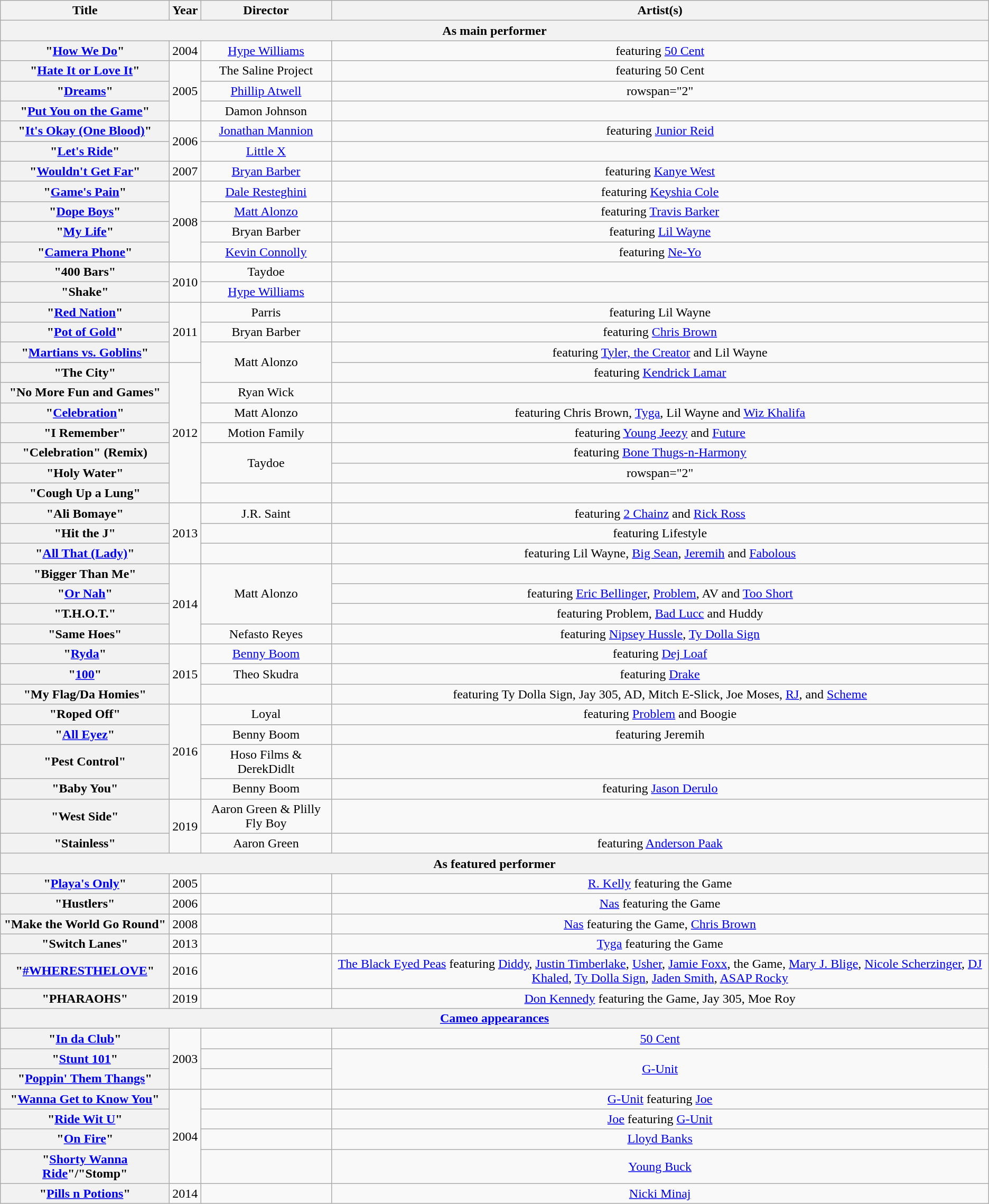<table class="wikitable plainrowheaders" style="text-align:center;">
<tr>
<th>Title</th>
<th>Year</th>
<th>Director</th>
<th>Artist(s)</th>
</tr>
<tr style="text-align:center;">
<th colspan="4">As main performer</th>
</tr>
<tr>
<th scope="row">"<a href='#'>How We Do</a>"</th>
<td style="text-align:center;">2004</td>
<td><a href='#'>Hype Williams</a></td>
<td>featuring <a href='#'>50 Cent</a></td>
</tr>
<tr>
<th scope="row">"<a href='#'>Hate It or Love It</a>"</th>
<td rowspan="3" style="text-align:center;">2005</td>
<td>The Saline Project</td>
<td>featuring 50 Cent</td>
</tr>
<tr>
<th scope="row">"<a href='#'>Dreams</a>"</th>
<td><a href='#'>Phillip Atwell</a></td>
<td>rowspan="2" </td>
</tr>
<tr>
<th scope="row">"<a href='#'>Put You on the Game</a>"</th>
<td>Damon Johnson</td>
</tr>
<tr>
<th scope="row">"<a href='#'>It's Okay (One Blood)</a>"</th>
<td rowspan="2" style="text-align:center;">2006</td>
<td><a href='#'>Jonathan Mannion</a></td>
<td>featuring <a href='#'>Junior Reid</a></td>
</tr>
<tr>
<th scope="row">"<a href='#'>Let's Ride</a>"</th>
<td><a href='#'>Little X</a></td>
<td></td>
</tr>
<tr>
<th scope="row">"<a href='#'>Wouldn't Get Far</a>"</th>
<td style="text-align:center;">2007</td>
<td><a href='#'>Bryan Barber</a></td>
<td>featuring <a href='#'>Kanye West</a></td>
</tr>
<tr>
<th scope="row">"<a href='#'>Game's Pain</a>"</th>
<td rowspan="4" style="text-align:center;">2008</td>
<td><a href='#'>Dale Resteghini</a></td>
<td>featuring <a href='#'>Keyshia Cole</a></td>
</tr>
<tr>
<th scope="row">"<a href='#'>Dope Boys</a>"</th>
<td><a href='#'>Matt Alonzo</a></td>
<td>featuring <a href='#'>Travis Barker</a></td>
</tr>
<tr>
<th scope="row">"<a href='#'>My Life</a>"</th>
<td>Bryan Barber</td>
<td>featuring <a href='#'>Lil Wayne</a></td>
</tr>
<tr>
<th scope="row">"<a href='#'>Camera Phone</a>"</th>
<td><a href='#'>Kevin Connolly</a></td>
<td>featuring <a href='#'>Ne-Yo</a></td>
</tr>
<tr>
<th scope="row">"400 Bars"</th>
<td rowspan="2" style="text-align:center;">2010</td>
<td>Taydoe</td>
<td></td>
</tr>
<tr>
<th scope="row">"Shake"</th>
<td><a href='#'>Hype Williams</a></td>
<td></td>
</tr>
<tr>
<th scope="row">"<a href='#'>Red Nation</a>"</th>
<td rowspan="3" style="text-align:center;">2011</td>
<td>Parris</td>
<td>featuring Lil Wayne</td>
</tr>
<tr>
<th scope="row">"<a href='#'>Pot of Gold</a>"</th>
<td>Bryan Barber</td>
<td>featuring <a href='#'>Chris Brown</a></td>
</tr>
<tr>
<th scope="row">"<a href='#'>Martians vs. Goblins</a>"</th>
<td rowspan="2">Matt Alonzo</td>
<td>featuring <a href='#'>Tyler, the Creator</a> and Lil Wayne</td>
</tr>
<tr>
<th scope="row">"The City"</th>
<td rowspan="7" style="text-align:center;">2012</td>
<td>featuring <a href='#'>Kendrick Lamar</a></td>
</tr>
<tr>
<th scope="row">"No More Fun and Games"</th>
<td>Ryan Wick</td>
<td></td>
</tr>
<tr>
<th scope="row">"<a href='#'>Celebration</a>"</th>
<td>Matt Alonzo</td>
<td>featuring Chris Brown, <a href='#'>Tyga</a>, Lil Wayne and <a href='#'>Wiz Khalifa</a></td>
</tr>
<tr>
<th scope="row">"I Remember"</th>
<td>Motion Family</td>
<td>featuring <a href='#'>Young Jeezy</a> and <a href='#'>Future</a></td>
</tr>
<tr>
<th scope="row">"Celebration" (Remix)</th>
<td rowspan="2">Taydoe</td>
<td>featuring <a href='#'>Bone Thugs-n-Harmony</a></td>
</tr>
<tr>
<th scope="row">"Holy Water"</th>
<td>rowspan="2" </td>
</tr>
<tr>
<th scope="row">"Cough Up a Lung"</th>
<td></td>
</tr>
<tr>
<th scope="row">"Ali Bomaye"</th>
<td rowspan="3" style="text-align:center;">2013</td>
<td>J.R. Saint</td>
<td>featuring <a href='#'>2 Chainz</a> and <a href='#'>Rick Ross</a></td>
</tr>
<tr>
<th scope="row">"Hit the J"</th>
<td></td>
<td>featuring Lifestyle</td>
</tr>
<tr>
<th scope="row">"<a href='#'>All That (Lady)</a>"</th>
<td></td>
<td>featuring Lil Wayne, <a href='#'>Big Sean</a>, <a href='#'>Jeremih</a> and <a href='#'>Fabolous</a></td>
</tr>
<tr>
<th scope="row">"Bigger Than Me"</th>
<td rowspan="4" style="text-align:center;">2014</td>
<td rowspan="3">Matt Alonzo</td>
<td></td>
</tr>
<tr>
<th scope="row">"<a href='#'>Or Nah</a>"</th>
<td>featuring <a href='#'>Eric Bellinger</a>, <a href='#'>Problem</a>, AV and <a href='#'>Too Short</a></td>
</tr>
<tr>
<th scope="row">"T.H.O.T."</th>
<td>featuring Problem, <a href='#'>Bad Lucc</a> and Huddy</td>
</tr>
<tr>
<th scope="row">"Same Hoes"</th>
<td>Nefasto Reyes</td>
<td>featuring <a href='#'>Nipsey Hussle</a>, <a href='#'>Ty Dolla Sign</a></td>
</tr>
<tr>
<th scope="row">"<a href='#'>Ryda</a>"</th>
<td rowspan="3" style="text-align:center;">2015</td>
<td><a href='#'>Benny Boom</a></td>
<td>featuring <a href='#'>Dej Loaf</a></td>
</tr>
<tr>
<th scope="row">"<a href='#'>100</a>"</th>
<td>Theo Skudra</td>
<td>featuring <a href='#'>Drake</a></td>
</tr>
<tr>
<th scope="row">"My Flag/Da Homies"</th>
<td></td>
<td>featuring Ty Dolla Sign, Jay 305, AD, Mitch E-Slick, Joe Moses, <a href='#'>RJ</a>, and <a href='#'>Scheme</a></td>
</tr>
<tr>
<th scope="row">"Roped Off"</th>
<td rowspan="4" style="text-align:center;">2016</td>
<td>Loyal</td>
<td>featuring <a href='#'>Problem</a> and Boogie</td>
</tr>
<tr>
<th scope="row">"<a href='#'>All Eyez</a>"</th>
<td>Benny Boom</td>
<td>featuring Jeremih</td>
</tr>
<tr>
<th scope="row">"Pest Control"</th>
<td>Hoso Films & DerekDidlt</td>
<td></td>
</tr>
<tr>
<th scope="row">"Baby You"</th>
<td>Benny Boom</td>
<td>featuring <a href='#'>Jason Derulo</a></td>
</tr>
<tr>
<th scope="row">"West Side"</th>
<td rowspan="2" style="text-align:center;">2019</td>
<td>Aaron Green & Plilly Fly Boy</td>
<td></td>
</tr>
<tr>
<th scope="row">"Stainless"</th>
<td>Aaron Green</td>
<td>featuring <a href='#'>Anderson Paak</a></td>
</tr>
<tr>
<th colspan="5">As featured performer</th>
</tr>
<tr>
<th scope="row">"<a href='#'>Playa's Only</a>"</th>
<td style="text-align:center;">2005</td>
<td></td>
<td><a href='#'>R. Kelly</a> featuring the Game</td>
</tr>
<tr>
<th scope="row">"Hustlers"</th>
<td style="text-align:center;">2006</td>
<td></td>
<td><a href='#'>Nas</a> featuring the Game</td>
</tr>
<tr>
<th scope="row">"Make the World Go Round"</th>
<td style="text-align:center;">2008</td>
<td></td>
<td><a href='#'>Nas</a> featuring the Game, <a href='#'>Chris Brown</a></td>
</tr>
<tr>
<th scope="row">"Switch Lanes"</th>
<td style="text-align:center;">2013</td>
<td></td>
<td><a href='#'>Tyga</a> featuring the Game</td>
</tr>
<tr>
<th scope="row">"<a href='#'>#WHERESTHELOVE</a>"</th>
<td style="text-align:center;">2016</td>
<td></td>
<td><a href='#'>The Black Eyed Peas</a> featuring <a href='#'>Diddy</a>, <a href='#'>Justin Timberlake</a>, <a href='#'>Usher</a>, <a href='#'>Jamie Foxx</a>, the Game, <a href='#'>Mary J. Blige</a>, <a href='#'>Nicole Scherzinger</a>, <a href='#'>DJ Khaled</a>, <a href='#'>Ty Dolla Sign</a>, <a href='#'>Jaden Smith</a>, <a href='#'>ASAP Rocky</a></td>
</tr>
<tr>
<th scope="row">"PHARAOHS"</th>
<td style="text-align:center;">2019</td>
<td></td>
<td><a href='#'>Don Kennedy</a> featuring the Game, Jay 305, Moe Roy</td>
</tr>
<tr>
<th colspan="4"><a href='#'>Cameo appearances</a></th>
</tr>
<tr>
<th scope="row">"<a href='#'>In da Club</a>"</th>
<td rowspan="3" style="text-align:center;">2003</td>
<td></td>
<td><a href='#'>50 Cent</a></td>
</tr>
<tr>
<th scope="row">"<a href='#'>Stunt 101</a>"</th>
<td></td>
<td rowspan="2"><a href='#'>G-Unit</a></td>
</tr>
<tr>
<th scope="row">"<a href='#'>Poppin' Them Thangs</a>"</th>
<td></td>
</tr>
<tr>
<th scope="row">"<a href='#'>Wanna Get to Know You</a>"</th>
<td rowspan="4" style="text-align:center;">2004</td>
<td></td>
<td><a href='#'>G-Unit</a> featuring <a href='#'>Joe</a></td>
</tr>
<tr>
<th scope="row">"<a href='#'>Ride Wit U</a>"</th>
<td></td>
<td><a href='#'>Joe</a> featuring <a href='#'>G-Unit</a></td>
</tr>
<tr>
<th scope="row">"<a href='#'>On Fire</a>"</th>
<td></td>
<td><a href='#'>Lloyd Banks</a></td>
</tr>
<tr>
<th scope="row">"<a href='#'>Shorty Wanna Ride</a>"/"Stomp"</th>
<td></td>
<td><a href='#'>Young Buck</a></td>
</tr>
<tr>
<th scope="row">"<a href='#'>Pills n Potions</a>"</th>
<td style="text-align:center;">2014</td>
<td></td>
<td><a href='#'>Nicki Minaj</a></td>
</tr>
</table>
